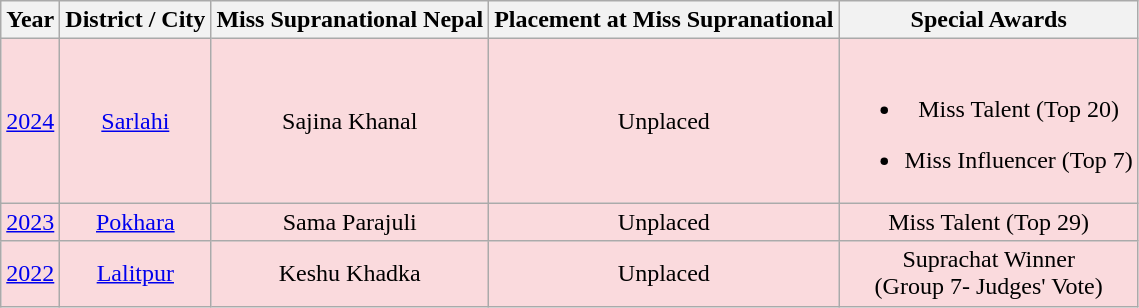<table class="wikitable">
<tr>
<th>Year</th>
<th>District / City</th>
<th>Miss Supranational Nepal</th>
<th>Placement at Miss Supranational</th>
<th>Special Awards</th>
</tr>
<tr style="background-color:#FADADD; " align="center">
<td><a href='#'>2024</a></td>
<td><a href='#'>Sarlahi</a></td>
<td>Sajina Khanal</td>
<td>Unplaced</td>
<td><br><ul><li>Miss Talent (Top 20)</li></ul><ul><li>Miss Influencer (Top 7)</li></ul></td>
</tr>
<tr style="background-color:#FADADD; " align="center">
<td><a href='#'>2023</a></td>
<td><a href='#'>Pokhara</a></td>
<td>Sama Parajuli</td>
<td>Unplaced</td>
<td>Miss Talent (Top 29)</td>
</tr>
<tr style="background-color:#FADADD; " align="center">
<td><a href='#'>2022</a></td>
<td><a href='#'>Lalitpur</a></td>
<td>Keshu Khadka</td>
<td>Unplaced</td>
<td>Suprachat Winner<br>(Group 7- Judges' Vote)</td>
</tr>
</table>
